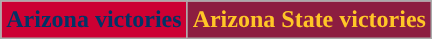<table class="wikitable" style=text-align: center;>
<tr>
<th style="background:#CC0033; color:#003366;"><strong>Arizona victories</strong></th>
<th style="background:#8C1D40; color:#FFC627;"><strong>Arizona State victories </strong></th>
</tr>
</table>
